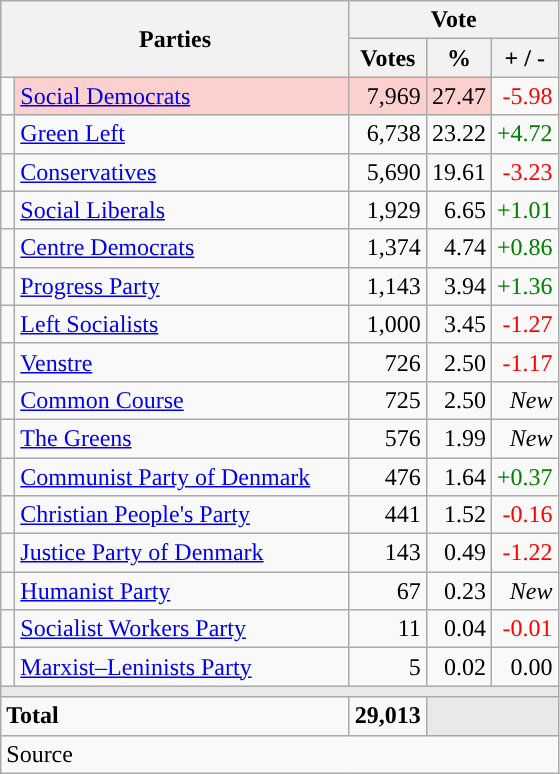<table class="wikitable" style="text-align:right;">
<tr>
<th style="text-align:centre;" rowspan="2" colspan="2" width="225">Parties</th>
<th colspan="3">Vote</th>
</tr>
<tr>
<th width="15">Votes</th>
<th width="15">%</th>
<th width="15">+ / -</th>
</tr>
<tr>
<td width="2" style="color:inherit;background:"></td>
<td bgcolor=#fbd0ce  align="left"><a href='#'>Social Democrats</a></td>
<td bgcolor=#fbd0ce>7,969</td>
<td bgcolor=#fbd0ce>27.47</td>
<td style=color:red;>-5.98</td>
</tr>
<tr>
<td width="2" style="color:inherit;background:"></td>
<td align="left"><a href='#'>Green Left</a></td>
<td>6,738</td>
<td>23.22</td>
<td style=color:green;>+4.72</td>
</tr>
<tr>
<td width="2" style="color:inherit;background:"></td>
<td align="left"><a href='#'>Conservatives</a></td>
<td>5,690</td>
<td>19.61</td>
<td style=color:red;>-3.23</td>
</tr>
<tr>
<td width="2" style="color:inherit;background:"></td>
<td align="left"><a href='#'>Social Liberals</a></td>
<td>1,929</td>
<td>6.65</td>
<td style=color:green;>+1.01</td>
</tr>
<tr>
<td width="2" style="color:inherit;background:"></td>
<td align="left"><a href='#'>Centre Democrats</a></td>
<td>1,374</td>
<td>4.74</td>
<td style=color:green;>+0.86</td>
</tr>
<tr>
<td width="2" style="color:inherit;background:"></td>
<td align="left"><a href='#'>Progress Party</a></td>
<td>1,143</td>
<td>3.94</td>
<td style=color:green;>+1.36</td>
</tr>
<tr>
<td width="2" style="color:inherit;background:"></td>
<td align="left"><a href='#'>Left Socialists</a></td>
<td>1,000</td>
<td>3.45</td>
<td style=color:red;>-1.27</td>
</tr>
<tr>
<td width="2" style="color:inherit;background:"></td>
<td align="left"><a href='#'>Venstre</a></td>
<td>726</td>
<td>2.50</td>
<td style=color:red;>-1.17</td>
</tr>
<tr>
<td width="2" style="color:inherit;background:"></td>
<td align="left"><a href='#'>Common Course</a></td>
<td>725</td>
<td>2.50</td>
<td><em>New</em></td>
</tr>
<tr>
<td width="2" style="color:inherit;background:"></td>
<td align="left"><a href='#'>The Greens</a></td>
<td>576</td>
<td>1.99</td>
<td><em>New</em></td>
</tr>
<tr>
<td width="2" style="color:inherit;background:"></td>
<td align="left"><a href='#'>Communist Party of Denmark</a></td>
<td>476</td>
<td>1.64</td>
<td style=color:green;>+0.37</td>
</tr>
<tr>
<td width="2" style="color:inherit;background:"></td>
<td align="left"><a href='#'>Christian People's Party</a></td>
<td>441</td>
<td>1.52</td>
<td style=color:red;>-0.16</td>
</tr>
<tr>
<td width="2" style="color:inherit;background:"></td>
<td align="left"><a href='#'>Justice Party of Denmark</a></td>
<td>143</td>
<td>0.49</td>
<td style=color:red;>-1.22</td>
</tr>
<tr>
<td width="2" style="color:inherit;background:"></td>
<td align="left"><a href='#'>Humanist Party</a></td>
<td>67</td>
<td>0.23</td>
<td><em>New</em></td>
</tr>
<tr>
<td width="2" style="color:inherit;background:"></td>
<td align="left"><a href='#'>Socialist Workers Party</a></td>
<td>11</td>
<td>0.04</td>
<td style=color:red;>-0.01</td>
</tr>
<tr>
<td width="2" style="color:inherit;background:"></td>
<td align="left"><a href='#'>Marxist–Leninists Party</a></td>
<td>5</td>
<td>0.02</td>
<td>0.00</td>
</tr>
<tr>
<td colspan="7" bgcolor="#E9E9E9"></td>
</tr>
<tr>
<td align="left" colspan="2"><strong>Total</strong></td>
<td><strong>29,013</strong></td>
<td bgcolor="#E9E9E9" colspan="2"></td>
</tr>
<tr>
<td align="left" colspan="6">Source</td>
</tr>
</table>
